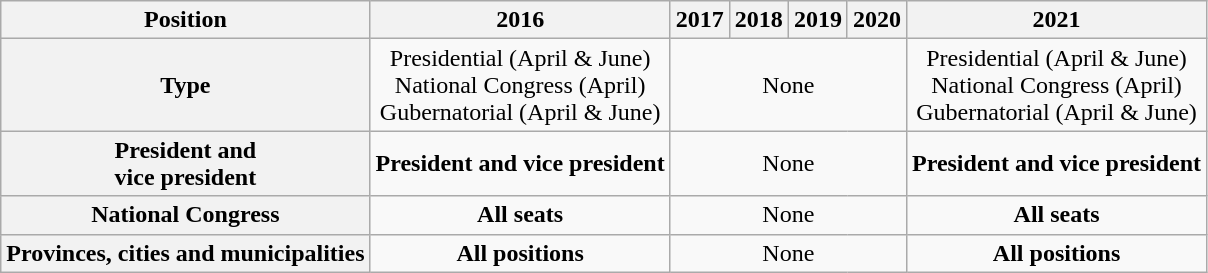<table class=wikitable style="text-align:center;">
<tr>
<th>Position</th>
<th>2016</th>
<th>2017</th>
<th>2018</th>
<th>2019</th>
<th>2020</th>
<th>2021</th>
</tr>
<tr>
<th>Type</th>
<td>Presidential (April & June)<br>National Congress (April)<br>Gubernatorial (April & June)</td>
<td colspan=4>None</td>
<td>Presidential (April & June)<br>National Congress (April)<br>Gubernatorial (April & June)</td>
</tr>
<tr>
<th>President and<br>vice president</th>
<td><strong>President and vice president</strong></td>
<td colspan=4>None</td>
<td><strong>President and vice president</strong></td>
</tr>
<tr>
<th>National Congress</th>
<td><strong>All seats</strong></td>
<td colspan=4>None</td>
<td><strong>All seats</strong></td>
</tr>
<tr>
<th>Provinces, cities and municipalities</th>
<td><strong>All positions</strong></td>
<td colspan=4>None</td>
<td><strong>All positions</strong></td>
</tr>
</table>
